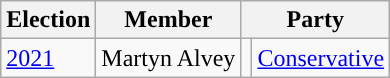<table class="wikitable">
<tr>
<th>Election</th>
<th>Member</th>
<th colspan="2">Party</th>
</tr>
<tr>
<td><a href='#'>2021</a></td>
<td>Martyn Alvey</td>
<td style="background-color: "></td>
<td><a href='#'>Conservative</a></td>
</tr>
</table>
